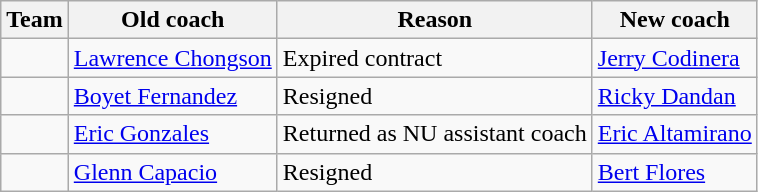<table class="wikitable">
<tr>
<th>Team</th>
<th>Old coach</th>
<th>Reason</th>
<th>New coach</th>
</tr>
<tr>
<td></td>
<td><a href='#'>Lawrence Chongson</a></td>
<td>Expired contract</td>
<td><a href='#'>Jerry Codinera</a></td>
</tr>
<tr>
<td></td>
<td><a href='#'>Boyet Fernandez</a></td>
<td>Resigned</td>
<td><a href='#'>Ricky Dandan</a></td>
</tr>
<tr>
<td></td>
<td><a href='#'>Eric Gonzales</a></td>
<td>Returned as NU assistant coach</td>
<td><a href='#'>Eric Altamirano</a></td>
</tr>
<tr>
<td></td>
<td><a href='#'>Glenn Capacio</a></td>
<td>Resigned</td>
<td><a href='#'>Bert Flores</a></td>
</tr>
</table>
